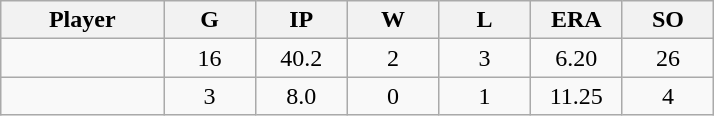<table class="wikitable sortable">
<tr>
<th bgcolor="#DDDDFF" width="16%">Player</th>
<th bgcolor="#DDDDFF" width="9%">G</th>
<th bgcolor="#DDDDFF" width="9%">IP</th>
<th bgcolor="#DDDDFF" width="9%">W</th>
<th bgcolor="#DDDDFF" width="9%">L</th>
<th bgcolor="#DDDDFF" width="9%">ERA</th>
<th bgcolor="#DDDDFF" width="9%">SO</th>
</tr>
<tr align="center">
<td></td>
<td>16</td>
<td>40.2</td>
<td>2</td>
<td>3</td>
<td>6.20</td>
<td>26</td>
</tr>
<tr align="center">
<td></td>
<td>3</td>
<td>8.0</td>
<td>0</td>
<td>1</td>
<td>11.25</td>
<td>4</td>
</tr>
</table>
